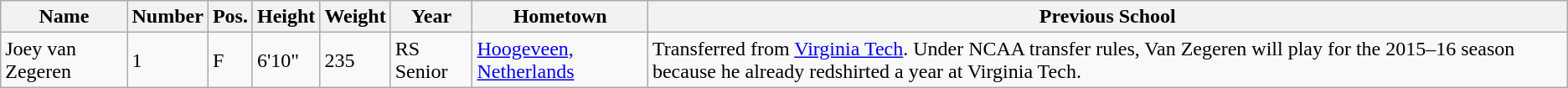<table class="wikitable sortable" border="1">
<tr>
<th>Name</th>
<th>Number</th>
<th>Pos.</th>
<th>Height</th>
<th>Weight</th>
<th>Year</th>
<th>Hometown</th>
<th class="unsortable">Previous School</th>
</tr>
<tr>
<td sortname>Joey van Zegeren</td>
<td>1</td>
<td>F</td>
<td>6'10"</td>
<td>235</td>
<td>RS Senior</td>
<td><a href='#'>Hoogeveen, Netherlands</a></td>
<td>Transferred from <a href='#'>Virginia Tech</a>. Under NCAA transfer rules, Van Zegeren will play for the 2015–16 season because he already redshirted a year at Virginia Tech.</td>
</tr>
</table>
